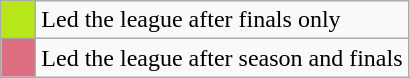<table class="wikitable">
<tr>
<td style="background:#b7e718; width:1em"></td>
<td>Led the league after finals only</td>
</tr>
<tr>
<td style="background:#DD6E81; width:1em"></td>
<td>Led the league after season and finals</td>
</tr>
</table>
